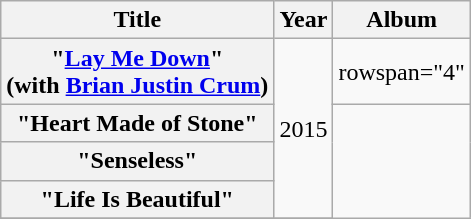<table class="wikitable plainrowheaders">
<tr>
<th>Title</th>
<th>Year</th>
<th>Album</th>
</tr>
<tr>
<th scope="row">"<a href='#'>Lay Me Down</a>"<br><span>(with <a href='#'>Brian Justin Crum</a>)</span></th>
<td rowspan="4">2015</td>
<td>rowspan="4" </td>
</tr>
<tr>
<th scope="row">"Heart Made of Stone"</th>
</tr>
<tr>
<th scope="row">"Senseless"</th>
</tr>
<tr>
<th scope="row">"Life Is Beautiful"</th>
</tr>
<tr>
</tr>
</table>
